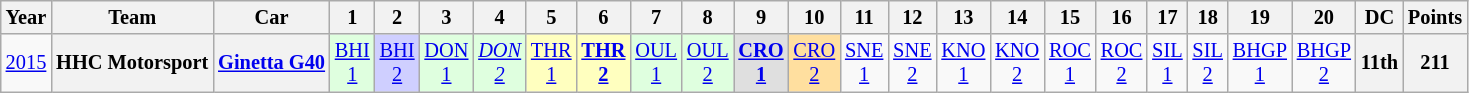<table class="wikitable" style="text-align:center; font-size:85%">
<tr>
<th>Year</th>
<th>Team</th>
<th>Car</th>
<th>1</th>
<th>2</th>
<th>3</th>
<th>4</th>
<th>5</th>
<th>6</th>
<th>7</th>
<th>8</th>
<th>9</th>
<th>10</th>
<th>11</th>
<th>12</th>
<th>13</th>
<th>14</th>
<th>15</th>
<th>16</th>
<th>17</th>
<th>18</th>
<th>19</th>
<th>20</th>
<th>DC</th>
<th>Points</th>
</tr>
<tr>
<td><a href='#'>2015</a></td>
<th nowrap>HHC Motorsport</th>
<th nowrap><a href='#'>Ginetta G40</a></th>
<td style="background:#DFFFDF;"><a href='#'>BHI<br>1</a><br></td>
<td style="background:#CFCFFF;"><a href='#'>BHI<br>2</a><br></td>
<td style="background:#DFFFDF;"><a href='#'>DON<br>1</a><br></td>
<td style="background:#DFFFDF;"><em><a href='#'>DON<br>2</a></em><br></td>
<td style="background:#FFFFBF;"><a href='#'>THR<br>1</a><br></td>
<td style="background:#FFFFBF;"><strong><a href='#'>THR<br>2</a></strong><br></td>
<td style="background:#DFFFDF;"><a href='#'>OUL<br>1</a><br></td>
<td style="background:#DFFFDF;"><a href='#'>OUL<br>2</a><br></td>
<td style="background:#DFDFDF;"><strong><a href='#'>CRO<br>1</a></strong><br></td>
<td style="background:#FFDF9F;"><a href='#'>CRO<br>2</a><br></td>
<td><a href='#'>SNE<br>1</a></td>
<td><a href='#'>SNE<br>2</a></td>
<td><a href='#'>KNO<br>1</a></td>
<td><a href='#'>KNO<br>2</a></td>
<td><a href='#'>ROC<br>1</a></td>
<td><a href='#'>ROC<br>2</a></td>
<td><a href='#'>SIL<br>1</a></td>
<td><a href='#'>SIL<br>2</a></td>
<td><a href='#'>BHGP<br>1</a></td>
<td><a href='#'>BHGP<br>2</a></td>
<th>11th</th>
<th>211</th>
</tr>
</table>
